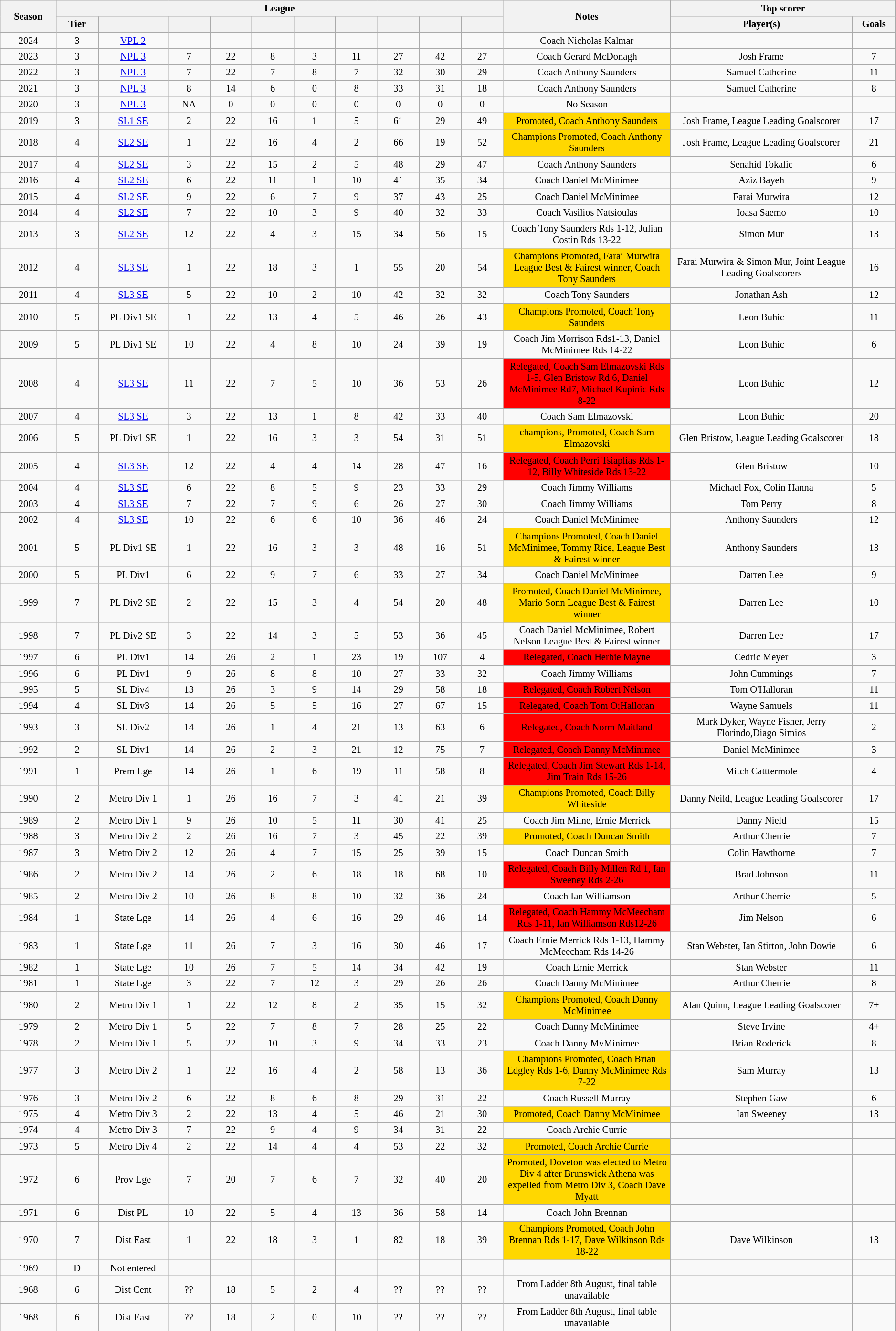<table class="wikitable" style="text-align:center; font-size:85%;width:99%; text-align:center">
<tr>
<th rowspan=2 width=4%>Season</th>
<th colspan="10">League</th>
<th rowspan=2 width=12%><strong>Notes</strong></th>
<th colspan=2>Top scorer</th>
</tr>
<tr>
<th width=3%>Tier</th>
<th width=5%></th>
<th width=3%></th>
<th width=3%></th>
<th width=3%></th>
<th width=3%></th>
<th width=3%></th>
<th width=3%></th>
<th width=3%></th>
<th width=3%></th>
<th width=13%>Player(s)</th>
<th width=3%>Goals</th>
</tr>
<tr>
<td>2024</td>
<td>3</td>
<td><a href='#'>VPL 2</a></td>
<td></td>
<td></td>
<td></td>
<td></td>
<td></td>
<td></td>
<td></td>
<td></td>
<td>Coach Nicholas Kalmar</td>
<td></td>
<td></td>
</tr>
<tr>
<td>2023</td>
<td>3</td>
<td><a href='#'>NPL 3</a></td>
<td>7</td>
<td>22</td>
<td>8</td>
<td>3</td>
<td>11</td>
<td>27</td>
<td>42</td>
<td>27</td>
<td>Coach Gerard McDonagh</td>
<td>Josh Frame</td>
<td>7</td>
</tr>
<tr>
<td>2022</td>
<td>3</td>
<td><a href='#'>NPL 3</a></td>
<td>7</td>
<td>22</td>
<td>7</td>
<td>8</td>
<td>7</td>
<td>32</td>
<td>30</td>
<td>29</td>
<td>Coach Anthony Saunders</td>
<td>Samuel Catherine</td>
<td>11</td>
</tr>
<tr>
<td>2021</td>
<td>3</td>
<td><a href='#'>NPL 3</a></td>
<td>8</td>
<td>14</td>
<td>6</td>
<td>0</td>
<td>8</td>
<td>33</td>
<td>31</td>
<td>18</td>
<td>Coach Anthony Saunders</td>
<td>Samuel Catherine</td>
<td>8</td>
</tr>
<tr>
<td>2020</td>
<td>3</td>
<td><a href='#'>NPL 3</a></td>
<td>NA</td>
<td>0</td>
<td>0</td>
<td>0</td>
<td>0</td>
<td>0</td>
<td>0</td>
<td>0</td>
<td>No Season</td>
<td></td>
<td></td>
</tr>
<tr>
<td>2019</td>
<td>3</td>
<td><a href='#'>SL1 SE</a></td>
<td>2</td>
<td>22</td>
<td>16</td>
<td>1</td>
<td>5</td>
<td>61</td>
<td>29</td>
<td>49</td>
<td bgcolor="gold">Promoted, Coach Anthony Saunders</td>
<td>Josh Frame, League Leading Goalscorer</td>
<td>17</td>
</tr>
<tr>
<td>2018</td>
<td>4</td>
<td><a href='#'>SL2 SE</a></td>
<td>1</td>
<td>22</td>
<td>16</td>
<td>4</td>
<td>2</td>
<td>66</td>
<td>19</td>
<td>52</td>
<td bgcolor="gold">Champions Promoted, Coach Anthony Saunders</td>
<td>Josh Frame, League Leading Goalscorer</td>
<td>21</td>
</tr>
<tr>
<td>2017</td>
<td>4</td>
<td><a href='#'>SL2 SE</a></td>
<td>3</td>
<td>22</td>
<td>15</td>
<td>2</td>
<td>5</td>
<td>48</td>
<td>29</td>
<td>47</td>
<td>Coach Anthony Saunders</td>
<td>Senahid Tokalic</td>
<td>6</td>
</tr>
<tr>
<td>2016</td>
<td>4</td>
<td><a href='#'>SL2 SE</a></td>
<td>6</td>
<td>22</td>
<td>11</td>
<td>1</td>
<td>10</td>
<td>41</td>
<td>35</td>
<td>34</td>
<td>Coach Daniel McMinimee</td>
<td>Aziz Bayeh</td>
<td>9</td>
</tr>
<tr>
<td>2015</td>
<td>4</td>
<td><a href='#'>SL2 SE</a></td>
<td>9</td>
<td>22</td>
<td>6</td>
<td>7</td>
<td>9</td>
<td>37</td>
<td>43</td>
<td>25</td>
<td>Coach Daniel McMinimee</td>
<td>Farai Murwira</td>
<td>12</td>
</tr>
<tr>
<td>2014</td>
<td>4</td>
<td><a href='#'>SL2 SE</a></td>
<td>7</td>
<td>22</td>
<td>10</td>
<td>3</td>
<td>9</td>
<td>40</td>
<td>32</td>
<td>33</td>
<td>Coach Vasilios Natsioulas</td>
<td>Ioasa Saemo</td>
<td>10</td>
</tr>
<tr>
<td>2013</td>
<td>3</td>
<td><a href='#'>SL2 SE</a></td>
<td>12</td>
<td>22</td>
<td>4</td>
<td>3</td>
<td>15</td>
<td>34</td>
<td>56</td>
<td>15</td>
<td>Coach Tony Saunders Rds 1-12, Julian Costin Rds 13-22</td>
<td>Simon Mur</td>
<td>13</td>
</tr>
<tr>
<td>2012</td>
<td>4</td>
<td><a href='#'>SL3 SE</a></td>
<td>1</td>
<td>22</td>
<td>18</td>
<td>3</td>
<td>1</td>
<td>55</td>
<td>20</td>
<td>54</td>
<td bgcolor="gold">Champions Promoted, Farai Murwira League Best & Fairest winner, Coach Tony Saunders</td>
<td>Farai Murwira & Simon Mur, Joint League Leading Goalscorers</td>
<td>16</td>
</tr>
<tr>
<td>2011</td>
<td>4</td>
<td><a href='#'>SL3 SE</a></td>
<td>5</td>
<td>22</td>
<td>10</td>
<td>2</td>
<td>10</td>
<td>42</td>
<td>32</td>
<td>32</td>
<td>Coach Tony Saunders</td>
<td>Jonathan Ash</td>
<td>12</td>
</tr>
<tr>
<td>2010</td>
<td>5</td>
<td>PL Div1 SE</td>
<td>1</td>
<td>22</td>
<td>13</td>
<td>4</td>
<td>5</td>
<td>46</td>
<td>26</td>
<td>43</td>
<td bgcolor="gold">Champions Promoted, Coach Tony Saunders</td>
<td>Leon Buhic</td>
<td>11</td>
</tr>
<tr>
<td>2009</td>
<td>5</td>
<td>PL Div1 SE</td>
<td>10</td>
<td>22</td>
<td>4</td>
<td>8</td>
<td>10</td>
<td>24</td>
<td>39</td>
<td>19</td>
<td>Coach Jim Morrison Rds1-13, Daniel McMinimee Rds 14-22</td>
<td>Leon Buhic</td>
<td>6</td>
</tr>
<tr>
<td>2008</td>
<td>4</td>
<td><a href='#'>SL3 SE</a></td>
<td>11</td>
<td>22</td>
<td>7</td>
<td>5</td>
<td>10</td>
<td>36</td>
<td>53</td>
<td>26</td>
<td bgcolor="red">Relegated, Coach Sam Elmazovski Rds 1-5, Glen Bristow Rd 6, Daniel McMinimee Rd7, Michael Kupinic Rds 8-22</td>
<td>Leon Buhic</td>
<td>12</td>
</tr>
<tr>
<td>2007</td>
<td>4</td>
<td><a href='#'>SL3 SE</a></td>
<td>3</td>
<td>22</td>
<td>13</td>
<td>1</td>
<td>8</td>
<td>42</td>
<td>33</td>
<td>40</td>
<td>Coach Sam Elmazovski</td>
<td>Leon Buhic</td>
<td>20</td>
</tr>
<tr>
<td>2006</td>
<td>5</td>
<td>PL Div1 SE</td>
<td>1</td>
<td>22</td>
<td>16</td>
<td>3</td>
<td>3</td>
<td>54</td>
<td>31</td>
<td>51</td>
<td bgcolor="gold">champions, Promoted, Coach Sam Elmazovski</td>
<td>Glen Bristow, League Leading Goalscorer</td>
<td>18</td>
</tr>
<tr>
<td>2005</td>
<td>4</td>
<td><a href='#'>SL3 SE</a></td>
<td>12</td>
<td>22</td>
<td>4</td>
<td>4</td>
<td>14</td>
<td>28</td>
<td>47</td>
<td>16</td>
<td bgcolor="red">Relegated, Coach Perri Tsiaplias Rds 1-12, Billy Whiteside Rds 13-22</td>
<td>Glen Bristow</td>
<td>10</td>
</tr>
<tr>
<td>2004</td>
<td>4</td>
<td><a href='#'>SL3 SE</a></td>
<td>6</td>
<td>22</td>
<td>8</td>
<td>5</td>
<td>9</td>
<td>23</td>
<td>33</td>
<td>29</td>
<td>Coach Jimmy Williams</td>
<td>Michael Fox, Colin Hanna</td>
<td>5</td>
</tr>
<tr>
<td>2003</td>
<td>4</td>
<td><a href='#'>SL3 SE</a></td>
<td>7</td>
<td>22</td>
<td>7</td>
<td>9</td>
<td>6</td>
<td>26</td>
<td>27</td>
<td>30</td>
<td>Coach Jimmy Williams</td>
<td>Tom Perry</td>
<td>8</td>
</tr>
<tr>
<td>2002</td>
<td>4</td>
<td><a href='#'>SL3 SE</a></td>
<td>10</td>
<td>22</td>
<td>6</td>
<td>6</td>
<td>10</td>
<td>36</td>
<td>46</td>
<td>24</td>
<td>Coach Daniel McMinimee</td>
<td>Anthony Saunders</td>
<td>12</td>
</tr>
<tr>
<td>2001</td>
<td>5</td>
<td>PL Div1 SE</td>
<td>1</td>
<td>22</td>
<td>16</td>
<td>3</td>
<td>3</td>
<td>48</td>
<td>16</td>
<td>51</td>
<td bgcolor="gold">Champions Promoted, Coach Daniel McMinimee, Tommy Rice, League Best & Fairest winner</td>
<td>Anthony Saunders</td>
<td>13</td>
</tr>
<tr>
<td>2000</td>
<td>5</td>
<td>PL Div1</td>
<td>6</td>
<td>22</td>
<td>9</td>
<td>7</td>
<td>6</td>
<td>33</td>
<td>27</td>
<td>34</td>
<td>Coach Daniel McMinimee</td>
<td>Darren Lee</td>
<td>9</td>
</tr>
<tr>
<td>1999</td>
<td>7</td>
<td>PL Div2 SE</td>
<td>2</td>
<td>22</td>
<td>15</td>
<td>3</td>
<td>4</td>
<td>54</td>
<td>20</td>
<td>48</td>
<td bgcolor="gold">Promoted, Coach Daniel McMinimee,  Mario Sonn League Best & Fairest winner</td>
<td>Darren Lee</td>
<td>10</td>
</tr>
<tr>
<td>1998</td>
<td>7</td>
<td>PL Div2 SE</td>
<td>3</td>
<td>22</td>
<td>14</td>
<td>3</td>
<td>5</td>
<td>53</td>
<td>36</td>
<td>45</td>
<td>Coach Daniel McMinimee, Robert Nelson League Best & Fairest winner</td>
<td>Darren Lee</td>
<td>17</td>
</tr>
<tr>
<td>1997</td>
<td>6</td>
<td>PL Div1</td>
<td>14</td>
<td>26</td>
<td>2</td>
<td>1</td>
<td>23</td>
<td>19</td>
<td>107</td>
<td>4</td>
<td bgcolor="red">Relegated, Coach Herbie Mayne</td>
<td>Cedric Meyer</td>
<td>3</td>
</tr>
<tr>
<td>1996</td>
<td>6</td>
<td>PL Div1</td>
<td>9</td>
<td>26</td>
<td>8</td>
<td>8</td>
<td>10</td>
<td>27</td>
<td>33</td>
<td>32</td>
<td>Coach Jimmy Williams</td>
<td>John Cummings</td>
<td>7</td>
</tr>
<tr>
<td>1995</td>
<td>5</td>
<td>SL Div4</td>
<td>13</td>
<td>26</td>
<td>3</td>
<td>9</td>
<td>14</td>
<td>29</td>
<td>58</td>
<td>18</td>
<td bgcolor="red">Relegated, Coach Robert Nelson</td>
<td>Tom O'Halloran</td>
<td>11</td>
</tr>
<tr>
<td>1994</td>
<td>4</td>
<td>SL Div3</td>
<td>14</td>
<td>26</td>
<td>5</td>
<td>5</td>
<td>16</td>
<td>27</td>
<td>67</td>
<td>15</td>
<td bgcolor="red">Relegated, Coach Tom O;Halloran</td>
<td>Wayne Samuels</td>
<td>11</td>
</tr>
<tr>
<td>1993</td>
<td>3</td>
<td>SL Div2</td>
<td>14</td>
<td>26</td>
<td>1</td>
<td>4</td>
<td>21</td>
<td>13</td>
<td>63</td>
<td>6</td>
<td bgcolor="red">Relegated, Coach Norm Maitland</td>
<td>Mark Dyker, Wayne Fisher, Jerry Florindo,Diago Simios</td>
<td>2</td>
</tr>
<tr>
<td>1992</td>
<td>2</td>
<td>SL Div1</td>
<td>14</td>
<td>26</td>
<td>2</td>
<td>3</td>
<td>21</td>
<td>12</td>
<td>75</td>
<td>7</td>
<td bgcolor="red">Relegated, Coach Danny McMinimee</td>
<td>Daniel McMinimee</td>
<td>3</td>
</tr>
<tr>
<td>1991</td>
<td>1</td>
<td>Prem Lge</td>
<td>14</td>
<td>26</td>
<td>1</td>
<td>6</td>
<td>19</td>
<td>11</td>
<td>58</td>
<td>8</td>
<td bgcolor="red">Relegated, Coach Jim Stewart Rds 1-14, Jim Train Rds 15-26</td>
<td>Mitch Catttermole</td>
<td>4</td>
</tr>
<tr>
<td>1990</td>
<td>2</td>
<td>Metro Div 1</td>
<td>1</td>
<td>26</td>
<td>16</td>
<td>7</td>
<td>3</td>
<td>41</td>
<td>21</td>
<td>39</td>
<td bgcolor="gold">Champions Promoted, Coach Billy Whiteside</td>
<td>Danny Neild, League Leading Goalscorer</td>
<td>17</td>
</tr>
<tr>
<td>1989</td>
<td>2</td>
<td>Metro Div 1</td>
<td>9</td>
<td>26</td>
<td>10</td>
<td>5</td>
<td>11</td>
<td>30</td>
<td>41</td>
<td>25</td>
<td>Coach Jim Milne, Ernie Merrick</td>
<td>Danny Nield</td>
<td>15</td>
</tr>
<tr>
<td>1988</td>
<td>3</td>
<td>Metro Div 2</td>
<td>2</td>
<td>26</td>
<td>16</td>
<td>7</td>
<td>3</td>
<td>45</td>
<td>22</td>
<td>39</td>
<td bgcolor="gold">Promoted, Coach Duncan Smith</td>
<td>Arthur Cherrie</td>
<td>7</td>
</tr>
<tr>
<td>1987</td>
<td>3</td>
<td>Metro Div 2</td>
<td>12</td>
<td>26</td>
<td>4</td>
<td>7</td>
<td>15</td>
<td>25</td>
<td>39</td>
<td>15</td>
<td>Coach Duncan Smith</td>
<td>Colin Hawthorne</td>
<td>7</td>
</tr>
<tr>
<td>1986</td>
<td>2</td>
<td>Metro Div 2</td>
<td>14</td>
<td>26</td>
<td>2</td>
<td>6</td>
<td>18</td>
<td>18</td>
<td>68</td>
<td>10</td>
<td bgcolor="red">Relegated, Coach Billy Millen Rd 1, Ian Sweeney Rds 2-26</td>
<td>Brad Johnson</td>
<td>11</td>
</tr>
<tr>
<td>1985</td>
<td>2</td>
<td>Metro Div 2</td>
<td>10</td>
<td>26</td>
<td>8</td>
<td>8</td>
<td>10</td>
<td>32</td>
<td>36</td>
<td>24</td>
<td>Coach Ian Williamson</td>
<td>Arthur Cherrie</td>
<td>5</td>
</tr>
<tr>
<td>1984</td>
<td>1</td>
<td>State Lge</td>
<td>14</td>
<td>26</td>
<td>4</td>
<td>6</td>
<td>16</td>
<td>29</td>
<td>46</td>
<td>14</td>
<td bgcolor="red">Relegated, Coach Hammy McMeecham Rds 1-11, Ian Williamson Rds12-26</td>
<td>Jim Nelson</td>
<td>6</td>
</tr>
<tr>
<td>1983</td>
<td>1</td>
<td>State Lge</td>
<td>11</td>
<td>26</td>
<td>7</td>
<td>3</td>
<td>16</td>
<td>30</td>
<td>46</td>
<td>17</td>
<td>Coach Ernie Merrick Rds 1-13, Hammy McMeecham Rds 14-26</td>
<td>Stan Webster, Ian Stirton, John Dowie</td>
<td>6</td>
</tr>
<tr>
<td>1982</td>
<td>1</td>
<td>State Lge</td>
<td>10</td>
<td>26</td>
<td>7</td>
<td>5</td>
<td>14</td>
<td>34</td>
<td>42</td>
<td>19</td>
<td>Coach Ernie Merrick</td>
<td>Stan Webster</td>
<td>11</td>
</tr>
<tr>
<td>1981</td>
<td>1</td>
<td>State Lge</td>
<td>3</td>
<td>22</td>
<td>7</td>
<td>12</td>
<td>3</td>
<td>29</td>
<td>26</td>
<td>26</td>
<td>Coach Danny McMinimee</td>
<td>Arthur Cherrie</td>
<td>8</td>
</tr>
<tr>
<td>1980</td>
<td>2</td>
<td>Metro Div 1</td>
<td>1</td>
<td>22</td>
<td>12</td>
<td>8</td>
<td>2</td>
<td>35</td>
<td>15</td>
<td>32</td>
<td bgcolor="gold">Champions Promoted, Coach Danny McMinimee</td>
<td>Alan Quinn, League Leading Goalscorer</td>
<td>7+</td>
</tr>
<tr>
<td>1979</td>
<td>2</td>
<td>Metro Div 1</td>
<td>5</td>
<td>22</td>
<td>7</td>
<td>8</td>
<td>7</td>
<td>28</td>
<td>25</td>
<td>22</td>
<td>Coach Danny McMinimee</td>
<td>Steve Irvine</td>
<td>4+</td>
</tr>
<tr>
<td>1978</td>
<td>2</td>
<td>Metro Div 1</td>
<td>5</td>
<td>22</td>
<td>10</td>
<td>3</td>
<td>9</td>
<td>34</td>
<td>33</td>
<td>23</td>
<td>Coach Danny MvMinimee</td>
<td>Brian Roderick</td>
<td>8</td>
</tr>
<tr>
<td>1977</td>
<td>3</td>
<td>Metro Div 2</td>
<td>1</td>
<td>22</td>
<td>16</td>
<td>4</td>
<td>2</td>
<td>58</td>
<td>13</td>
<td>36</td>
<td bgcolor="gold">Champions Promoted, Coach Brian Edgley Rds 1-6, Danny McMinimee Rds 7-22</td>
<td>Sam Murray</td>
<td>13</td>
</tr>
<tr>
<td>1976</td>
<td>3</td>
<td>Metro Div 2</td>
<td>6</td>
<td>22</td>
<td>8</td>
<td>6</td>
<td>8</td>
<td>29</td>
<td>31</td>
<td>22</td>
<td>Coach Russell Murray</td>
<td>Stephen Gaw</td>
<td>6</td>
</tr>
<tr>
<td>1975</td>
<td>4</td>
<td>Metro Div 3</td>
<td>2</td>
<td>22</td>
<td>13</td>
<td>4</td>
<td>5</td>
<td>46</td>
<td>21</td>
<td>30</td>
<td bgcolor="gold">Promoted, Coach Danny McMinimee</td>
<td>Ian Sweeney</td>
<td>13</td>
</tr>
<tr>
<td>1974</td>
<td>4</td>
<td>Metro Div 3</td>
<td>7</td>
<td>22</td>
<td>9</td>
<td>4</td>
<td>9</td>
<td>34</td>
<td>31</td>
<td>22</td>
<td>Coach Archie Currie</td>
<td></td>
<td></td>
</tr>
<tr>
<td>1973</td>
<td>5</td>
<td>Metro Div 4</td>
<td>2</td>
<td>22</td>
<td>14</td>
<td>4</td>
<td>4</td>
<td>53</td>
<td>22</td>
<td>32</td>
<td bgcolor="gold">Promoted, Coach Archie Currie</td>
<td></td>
<td></td>
</tr>
<tr>
<td>1972</td>
<td>6</td>
<td>Prov Lge</td>
<td>7</td>
<td>20</td>
<td>7</td>
<td>6</td>
<td>7</td>
<td>32</td>
<td>40</td>
<td>20</td>
<td bgcolor="gold">Promoted, Doveton was elected to Metro Div 4 after Brunswick Athena was expelled from Metro Div 3,  Coach Dave Myatt</td>
<td></td>
<td></td>
</tr>
<tr>
<td>1971</td>
<td>6</td>
<td>Dist PL</td>
<td>10</td>
<td>22</td>
<td>5</td>
<td>4</td>
<td>13</td>
<td>36</td>
<td>58</td>
<td>14</td>
<td>Coach John Brennan</td>
<td></td>
<td></td>
</tr>
<tr>
<td>1970</td>
<td>7</td>
<td>Dist East</td>
<td>1</td>
<td>22</td>
<td>18</td>
<td>3</td>
<td>1</td>
<td>82</td>
<td>18</td>
<td>39</td>
<td bgcolor="gold">Champions Promoted, Coach John Brennan Rds 1-17, Dave Wilkinson Rds 18-22</td>
<td>Dave Wilkinson</td>
<td>13</td>
</tr>
<tr>
<td>1969</td>
<td>D</td>
<td>Not entered</td>
<td></td>
<td></td>
<td></td>
<td></td>
<td></td>
<td></td>
<td></td>
<td></td>
<td></td>
<td></td>
<td></td>
</tr>
<tr>
<td>1968</td>
<td>6</td>
<td>Dist Cent</td>
<td>??</td>
<td>18</td>
<td>5</td>
<td>2</td>
<td>4</td>
<td>??</td>
<td>??</td>
<td>??</td>
<td>From Ladder 8th August, final table unavailable</td>
<td></td>
<td></td>
</tr>
<tr>
<td>1968</td>
<td>6</td>
<td>Dist East</td>
<td>??</td>
<td>18</td>
<td>2</td>
<td>0</td>
<td>10</td>
<td>??</td>
<td>??</td>
<td>??</td>
<td>From Ladder 8th August, final table unavailable</td>
<td></td>
<td></td>
</tr>
</table>
